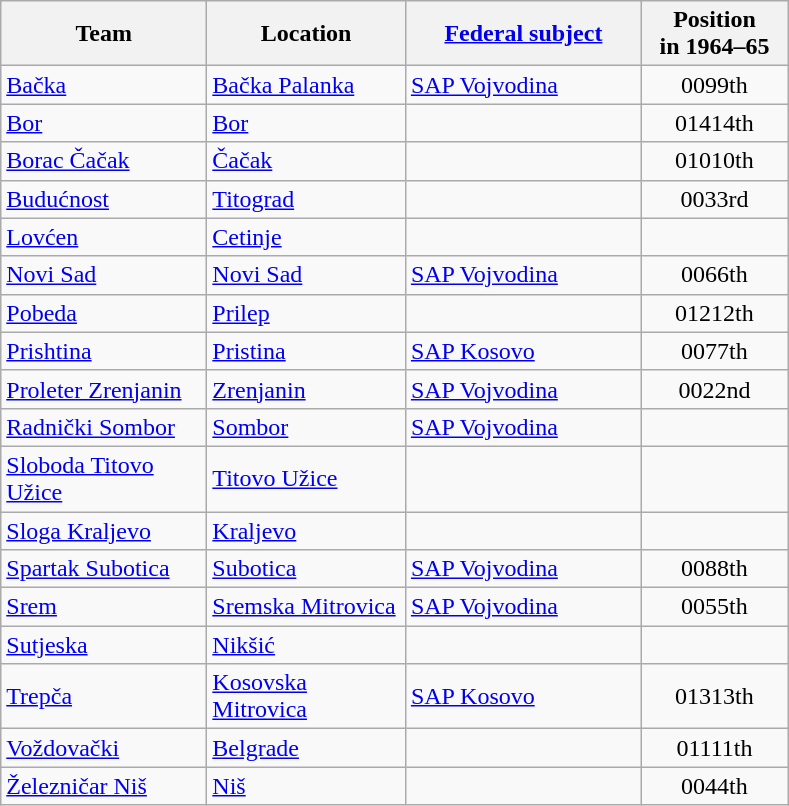<table class="wikitable sortable" style="text-align:left">
<tr>
<th width="130">Team</th>
<th width="125">Location</th>
<th width="150"><a href='#'>Federal subject</a></th>
<th width="90">Position<br>in 1964–65</th>
</tr>
<tr>
<td><a href='#'>Bačka</a></td>
<td><a href='#'>Bačka Palanka</a></td>
<td> <a href='#'>SAP Vojvodina</a></td>
<td style="text-align:center"><span>009</span>9th</td>
</tr>
<tr>
<td><a href='#'>Bor</a></td>
<td><a href='#'>Bor</a></td>
<td></td>
<td style="text-align:center"><span>014</span>14th</td>
</tr>
<tr>
<td><a href='#'>Borac Čačak</a></td>
<td><a href='#'>Čačak</a></td>
<td></td>
<td style="text-align:center"><span>010</span>10th</td>
</tr>
<tr>
<td><a href='#'>Budućnost</a></td>
<td><a href='#'>Titograd</a></td>
<td></td>
<td style="text-align:center"><span>003</span>3rd</td>
</tr>
<tr>
<td><a href='#'>Lovćen</a></td>
<td><a href='#'>Cetinje</a></td>
<td></td>
<td></td>
</tr>
<tr>
<td><a href='#'>Novi Sad</a></td>
<td><a href='#'>Novi Sad</a></td>
<td> <a href='#'>SAP Vojvodina</a></td>
<td style="text-align:center"><span>006</span>6th</td>
</tr>
<tr>
<td><a href='#'>Pobeda</a></td>
<td><a href='#'>Prilep</a></td>
<td></td>
<td style="text-align:center"><span>012</span>12th</td>
</tr>
<tr>
<td><a href='#'>Prishtina</a></td>
<td><a href='#'>Pristina</a></td>
<td> <a href='#'>SAP Kosovo</a></td>
<td style="text-align:center"><span>007</span>7th</td>
</tr>
<tr>
<td><a href='#'>Proleter Zrenjanin</a></td>
<td><a href='#'>Zrenjanin</a></td>
<td> <a href='#'>SAP Vojvodina</a></td>
<td style="text-align:center"><span>002</span>2nd</td>
</tr>
<tr>
<td><a href='#'>Radnički Sombor</a></td>
<td><a href='#'>Sombor</a></td>
<td> <a href='#'>SAP Vojvodina</a></td>
<td></td>
</tr>
<tr>
<td><a href='#'>Sloboda Titovo Užice</a></td>
<td><a href='#'>Titovo Užice</a></td>
<td></td>
<td></td>
</tr>
<tr>
<td><a href='#'>Sloga Kraljevo</a></td>
<td><a href='#'>Kraljevo</a></td>
<td></td>
<td></td>
</tr>
<tr>
<td><a href='#'>Spartak Subotica</a></td>
<td><a href='#'>Subotica</a></td>
<td> <a href='#'>SAP Vojvodina</a></td>
<td style="text-align:center"><span>008</span>8th</td>
</tr>
<tr>
<td><a href='#'>Srem</a></td>
<td><a href='#'>Sremska Mitrovica</a></td>
<td> <a href='#'>SAP Vojvodina</a></td>
<td style="text-align:center"><span>005</span>5th</td>
</tr>
<tr>
<td><a href='#'>Sutjeska</a></td>
<td><a href='#'>Nikšić</a></td>
<td></td>
<td></td>
</tr>
<tr>
<td><a href='#'>Trepča</a></td>
<td><a href='#'>Kosovska Mitrovica</a></td>
<td> <a href='#'>SAP Kosovo</a></td>
<td style="text-align:center"><span>013</span>13th</td>
</tr>
<tr>
<td><a href='#'>Voždovački</a></td>
<td><a href='#'>Belgrade</a></td>
<td></td>
<td style="text-align:center"><span>011</span>11th</td>
</tr>
<tr>
<td><a href='#'>Železničar Niš</a></td>
<td><a href='#'>Niš</a></td>
<td></td>
<td style="text-align:center"><span>004</span>4th</td>
</tr>
</table>
